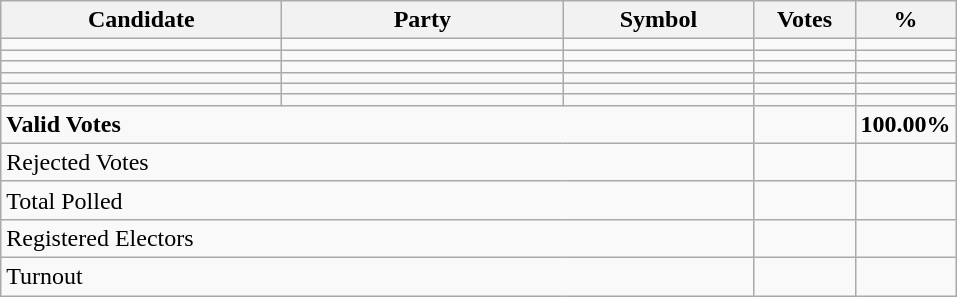<table class="wikitable" border="1" style="text-align:right;">
<tr>
<th align=left width="180">Candidate</th>
<th align=left width="180">Party</th>
<th align=left width="120">Symbol</th>
<th align=left width="60">Votes</th>
<th align=left width="60">%</th>
</tr>
<tr>
<td align=left></td>
<td align=left></td>
<td></td>
<td></td>
<td></td>
</tr>
<tr>
<td align=left></td>
<td align=left></td>
<td></td>
<td></td>
<td></td>
</tr>
<tr>
<td align=left></td>
<td align=left></td>
<td></td>
<td></td>
<td></td>
</tr>
<tr>
<td align=left></td>
<td align=left></td>
<td></td>
<td></td>
<td></td>
</tr>
<tr>
<td align=left></td>
<td align=left></td>
<td></td>
<td></td>
<td></td>
</tr>
<tr>
<td align=left></td>
<td align=left></td>
<td></td>
<td></td>
<td></td>
</tr>
<tr>
<td align=left colspan=3><strong>Valid Votes</strong></td>
<td><strong> </strong></td>
<td><strong>100.00%</strong></td>
</tr>
<tr>
<td align=left colspan=3>Rejected Votes</td>
<td></td>
<td></td>
</tr>
<tr>
<td align=left colspan=3>Total Polled</td>
<td></td>
<td></td>
</tr>
<tr>
<td align=left colspan=3>Registered Electors</td>
<td></td>
<td></td>
</tr>
<tr>
<td align=left colspan=3>Turnout</td>
<td></td>
</tr>
</table>
